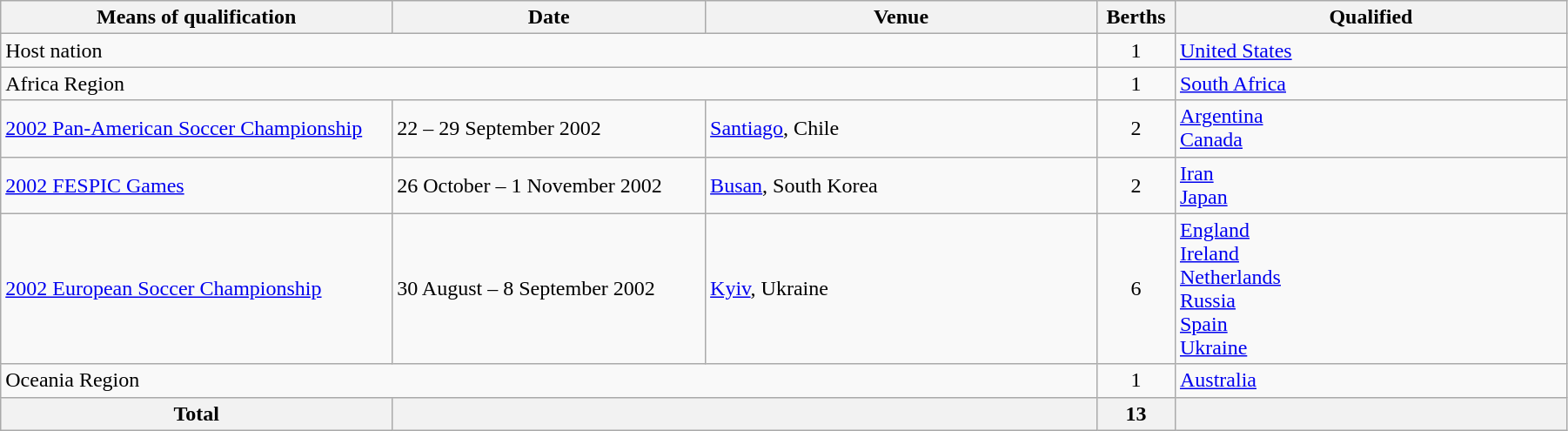<table class="wikitable" style="width:95%;">
<tr>
<th width=25%>Means of qualification</th>
<th width=20%>Date</th>
<th width=25%>Venue</th>
<th width=5%>Berths</th>
<th width=25%>Qualified</th>
</tr>
<tr>
<td colspan=3>Host nation</td>
<td align=center>1</td>
<td> <a href='#'>United States</a></td>
</tr>
<tr>
<td colspan=3>Africa Region</td>
<td align=center>1</td>
<td> <a href='#'>South Africa</a></td>
</tr>
<tr>
<td><a href='#'>2002 Pan-American Soccer Championship</a></td>
<td>22 – 29 September 2002</td>
<td> <a href='#'>Santiago</a>, Chile</td>
<td align="center">2</td>
<td> <a href='#'>Argentina</a><br> <a href='#'>Canada</a></td>
</tr>
<tr>
<td><a href='#'>2002 FESPIC Games</a></td>
<td>26 October – 1 November 2002</td>
<td> <a href='#'>Busan</a>, South Korea</td>
<td align="center">2</td>
<td> <a href='#'>Iran</a><br> <a href='#'>Japan</a></td>
</tr>
<tr>
<td><a href='#'>2002 European Soccer Championship</a></td>
<td>30 August – 8 September 2002</td>
<td> <a href='#'>Kyiv</a>, Ukraine</td>
<td align="center">6</td>
<td> <a href='#'>England</a><br> <a href='#'>Ireland</a><br> <a href='#'>Netherlands</a><br> <a href='#'>Russia</a><br> <a href='#'>Spain</a><br> <a href='#'>Ukraine</a></td>
</tr>
<tr>
<td colspan=3>Oceania Region</td>
<td align="center">1</td>
<td> <a href='#'>Australia</a></td>
</tr>
<tr>
<th>Total</th>
<th colspan="2"></th>
<th>13</th>
<th></th>
</tr>
</table>
